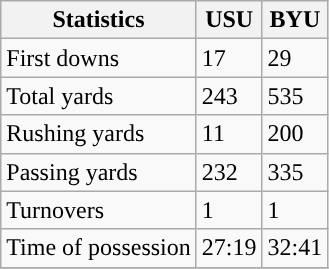<table class="wikitable">
<tr>
<th>Statistics</th>
<th>USU</th>
<th>BYU</th>
</tr>
<tr>
<td>First downs</td>
<td>17</td>
<td>29</td>
</tr>
<tr>
<td>Total yards</td>
<td>243</td>
<td>535</td>
</tr>
<tr>
<td>Rushing yards</td>
<td>11</td>
<td>200</td>
</tr>
<tr>
<td>Passing yards</td>
<td>232</td>
<td>335</td>
</tr>
<tr>
<td>Turnovers</td>
<td>1</td>
<td>1</td>
</tr>
<tr>
<td>Time of possession</td>
<td>27:19</td>
<td>32:41</td>
</tr>
<tr>
</tr>
</table>
